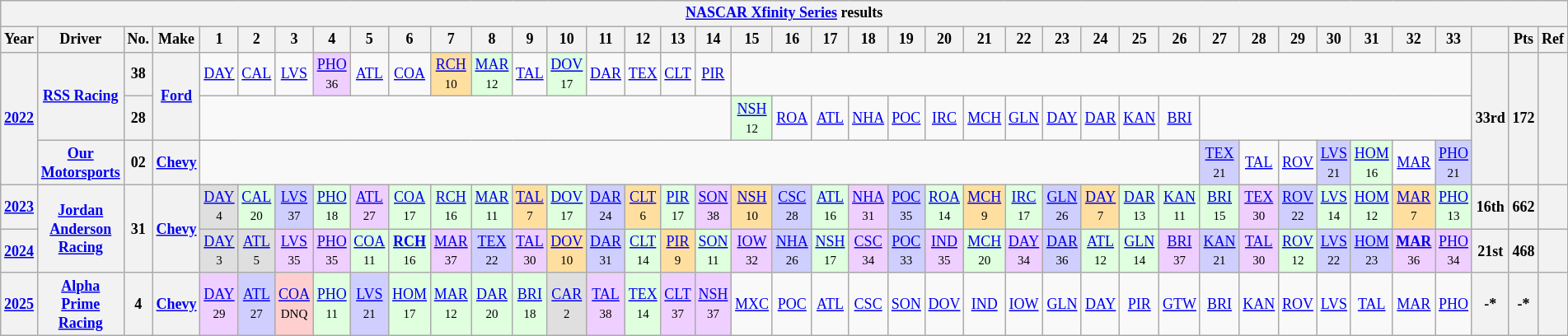<table class="wikitable" style="text-align:center; font-size:75%">
<tr>
<th colspan=42><a href='#'>NASCAR Xfinity Series</a> results</th>
</tr>
<tr>
<th>Year</th>
<th>Driver</th>
<th>No.</th>
<th>Make</th>
<th>1</th>
<th>2</th>
<th>3</th>
<th>4</th>
<th>5</th>
<th>6</th>
<th>7</th>
<th>8</th>
<th>9</th>
<th>10</th>
<th>11</th>
<th>12</th>
<th>13</th>
<th>14</th>
<th>15</th>
<th>16</th>
<th>17</th>
<th>18</th>
<th>19</th>
<th>20</th>
<th>21</th>
<th>22</th>
<th>23</th>
<th>24</th>
<th>25</th>
<th>26</th>
<th>27</th>
<th>28</th>
<th>29</th>
<th>30</th>
<th>31</th>
<th>32</th>
<th>33</th>
<th></th>
<th>Pts</th>
<th>Ref</th>
</tr>
<tr>
<th rowspan=3><a href='#'>2022</a></th>
<th rowspan=2><a href='#'>RSS Racing</a></th>
<th>38</th>
<th rowspan=2><a href='#'>Ford</a></th>
<td><a href='#'>DAY</a></td>
<td><a href='#'>CAL</a></td>
<td><a href='#'>LVS</a></td>
<td style="background:#EFCFFF;"><a href='#'>PHO</a><br><small>36</small></td>
<td><a href='#'>ATL</a></td>
<td><a href='#'>COA</a></td>
<td style="background:#FFDF9F;"><a href='#'>RCH</a><br><small>10</small></td>
<td style="background:#DFFFDF;"><a href='#'>MAR</a><br><small>12</small></td>
<td><a href='#'>TAL</a></td>
<td style="background:#DFFFDF;"><a href='#'>DOV</a><br><small>17</small></td>
<td><a href='#'>DAR</a></td>
<td><a href='#'>TEX</a></td>
<td><a href='#'>CLT</a></td>
<td><a href='#'>PIR</a></td>
<td colspan=19></td>
<th rowspan=3>33rd</th>
<th rowspan=3>172</th>
<th rowspan=3></th>
</tr>
<tr>
<th>28</th>
<td colspan=14></td>
<td style="background:#DFFFDF;"><a href='#'>NSH</a><br><small>12</small></td>
<td><a href='#'>ROA</a></td>
<td><a href='#'>ATL</a></td>
<td><a href='#'>NHA</a></td>
<td><a href='#'>POC</a></td>
<td><a href='#'>IRC</a></td>
<td><a href='#'>MCH</a></td>
<td><a href='#'>GLN</a></td>
<td><a href='#'>DAY</a></td>
<td><a href='#'>DAR</a></td>
<td><a href='#'>KAN</a></td>
<td><a href='#'>BRI</a></td>
<td colspan=7></td>
</tr>
<tr>
<th><a href='#'>Our Motorsports</a></th>
<th>02</th>
<th><a href='#'>Chevy</a></th>
<td colspan=26></td>
<td style="background:#CFCFFF;"><a href='#'>TEX</a><br><small>21</small></td>
<td><a href='#'>TAL</a></td>
<td><a href='#'>ROV</a></td>
<td style="background:#CFCFFF;"><a href='#'>LVS</a><br><small>21</small></td>
<td style="background:#DFFFDF;"><a href='#'>HOM</a><br><small>16</small></td>
<td><a href='#'>MAR</a></td>
<td style="background:#CFCFFF;"><a href='#'>PHO</a><br><small>21</small></td>
</tr>
<tr>
<th><a href='#'>2023</a></th>
<th rowspan=2><a href='#'>Jordan Anderson Racing</a></th>
<th rowspan=2>31</th>
<th rowspan=2><a href='#'>Chevy</a></th>
<td style="background:#DFDFDF;"><a href='#'>DAY</a><br><small>4</small></td>
<td style="background:#DFFFDF;"><a href='#'>CAL</a><br><small>20</small></td>
<td style="background:#CFCFFF;"><a href='#'>LVS</a><br><small>37</small></td>
<td style="background:#DFFFDF;"><a href='#'>PHO</a><br><small>18</small></td>
<td style="background:#EFCFFF;"><a href='#'>ATL</a><br><small>27</small></td>
<td style="background:#DFFFDF;"><a href='#'>COA</a><br><small>17</small></td>
<td style="background:#DFFFDF;"><a href='#'>RCH</a><br><small>16</small></td>
<td style="background:#DFFFDF;"><a href='#'>MAR</a><br><small>11</small></td>
<td style="background:#FFDF9F;"><a href='#'>TAL</a><br><small>7</small></td>
<td style="background:#DFFFDF;"><a href='#'>DOV</a><br><small>17</small></td>
<td style="background:#CFCFFF;"><a href='#'>DAR</a><br><small>24</small></td>
<td style="background:#FFDF9F;"><a href='#'>CLT</a><br><small>6</small></td>
<td style="background:#DFFFDF;"><a href='#'>PIR</a><br><small>17</small></td>
<td style="background:#EFCFFF;"><a href='#'>SON</a><br><small>38</small></td>
<td style="background:#FFDF9F;"><a href='#'>NSH</a><br><small>10</small></td>
<td style="background:#CFCFFF;"><a href='#'>CSC</a><br><small>28</small></td>
<td style="background:#DFFFDF;"><a href='#'>ATL</a><br><small>16</small></td>
<td style="background:#EFCFFF;"><a href='#'>NHA</a><br><small>31</small></td>
<td style="background:#CFCFFF;"><a href='#'>POC</a><br><small>35</small></td>
<td style="background:#DFFFDF;"><a href='#'>ROA</a><br><small>14</small></td>
<td style="background:#FFDF9F;"><a href='#'>MCH</a><br><small>9</small></td>
<td style="background:#DFFFDF;"><a href='#'>IRC</a><br><small>17</small></td>
<td style="background:#CFCFFF;"><a href='#'>GLN</a><br><small>26</small></td>
<td style="background:#FFDF9F;"><a href='#'>DAY</a><br><small>7</small></td>
<td style="background:#DFFFDF;"><a href='#'>DAR</a><br><small>13</small></td>
<td style="background:#DFFFDF;"><a href='#'>KAN</a><br><small>11</small></td>
<td style="background:#DFFFDF;"><a href='#'>BRI</a><br><small>15</small></td>
<td style="background:#EFCFFF;"><a href='#'>TEX</a><br><small>30</small></td>
<td style="background:#CFCFFF;"><a href='#'>ROV</a><br><small>22</small></td>
<td style="background:#DFFFDF;"><a href='#'>LVS</a><br><small>14</small></td>
<td style="background:#DFFFDF;"><a href='#'>HOM</a><br><small>12</small></td>
<td style="background:#FFDF9F;"><a href='#'>MAR</a><br><small>7</small></td>
<td style="background:#DFFFDF;"><a href='#'>PHO</a><br><small>13</small></td>
<th>16th</th>
<th>662</th>
<th></th>
</tr>
<tr>
<th><a href='#'>2024</a></th>
<td style="background:#DFDFDF;"><a href='#'>DAY</a><br><small>3</small></td>
<td style="background:#DFDFDF;"><a href='#'>ATL</a><br><small>5</small></td>
<td style="background:#EFCFFF;"><a href='#'>LVS</a><br><small>35</small></td>
<td style="background:#EFCFFF;"><a href='#'>PHO</a><br><small>35</small></td>
<td style="background:#DFFFDF;"><a href='#'>COA</a><br><small>11</small></td>
<td style="background:#DFFFDF;"><strong><a href='#'>RCH</a></strong><br><small>16</small></td>
<td style="background:#EFCFFF;"><a href='#'>MAR</a><br><small>37</small></td>
<td style="background:#CFCFFF;"><a href='#'>TEX</a><br><small>22</small></td>
<td style="background:#EFCFFF;"><a href='#'>TAL</a><br><small>30</small></td>
<td style="background:#FFDF9F;"><a href='#'>DOV</a><br><small>10</small></td>
<td style="background:#CFCFFF;"><a href='#'>DAR</a><br><small>31</small></td>
<td style="background:#DFFFDF;"><a href='#'>CLT</a><br><small>14</small></td>
<td style="background:#FFDF9F;"><a href='#'>PIR</a><br><small>9</small></td>
<td style="background:#DFFFDF;"><a href='#'>SON</a><br><small>11</small></td>
<td style="background:#EFCFFF;"><a href='#'>IOW</a><br><small>32</small></td>
<td style="background:#CFCFFF;"><a href='#'>NHA</a><br><small>26</small></td>
<td style="background:#DFFFDF;"><a href='#'>NSH</a><br><small>17</small></td>
<td style="background:#EFCFFF;"><a href='#'>CSC</a><br><small>34</small></td>
<td style="background:#CFCFFF;"><a href='#'>POC</a><br><small>33</small></td>
<td style="background:#EFCFFF;"><a href='#'>IND</a><br><small>35</small></td>
<td style="background:#DFFFDF;"><a href='#'>MCH</a><br><small>20</small></td>
<td style="background:#EFCFFF;"><a href='#'>DAY</a><br><small>34</small></td>
<td style="background:#CFCFFF;"><a href='#'>DAR</a><br><small>36</small></td>
<td style="background:#DFFFDF;"><a href='#'>ATL</a><br><small>12</small></td>
<td style="background:#DFFFDF;"><a href='#'>GLN</a><br><small>14</small></td>
<td style="background:#EFCFFF;"><a href='#'>BRI</a><br><small>37</small></td>
<td style="background:#CFCFFF;"><a href='#'>KAN</a><br><small>21</small></td>
<td style="background:#EFCFFF;"><a href='#'>TAL</a><br><small>30</small></td>
<td style="background:#DFFFDF;"><a href='#'>ROV</a><br><small>12</small></td>
<td style="background:#CFCFFF;"><a href='#'>LVS</a><br><small>22</small></td>
<td style="background:#CFCFFF;"><a href='#'>HOM</a><br><small>23</small></td>
<td style="background:#EFCFFF;"><strong><a href='#'>MAR</a></strong><br><small>36</small></td>
<td style="background:#EFCFFF;"><a href='#'>PHO</a><br><small>34</small></td>
<th>21st</th>
<th>468</th>
<th></th>
</tr>
<tr>
<th><a href='#'>2025</a></th>
<th><a href='#'>Alpha Prime Racing</a></th>
<th>4</th>
<th><a href='#'>Chevy</a></th>
<td style="background:#EFCFFF;"><a href='#'>DAY</a><br><small>29</small></td>
<td style="background:#CFCFFF;"><a href='#'>ATL</a><br><small>27</small></td>
<td style="background:#FFCFCF;"><a href='#'>COA</a><br><small>DNQ</small></td>
<td style="background:#DFFFDF;"><a href='#'>PHO</a><br><small>11</small></td>
<td style="background:#CFCFFF;"><a href='#'>LVS</a><br><small>21</small></td>
<td style="background:#DFFFDF;"><a href='#'>HOM</a><br><small>17</small></td>
<td style="background:#DFFFDF;"><a href='#'>MAR</a><br><small>12</small></td>
<td style="background:#DFFFDF;"><a href='#'>DAR</a><br><small>20</small></td>
<td style="background:#DFFFDF;"><a href='#'>BRI</a><br><small>18</small></td>
<td style="background:#DFDFDF;"><a href='#'>CAR</a><br><small>2</small></td>
<td style="background:#EFCFFF;"><a href='#'>TAL</a><br><small>38</small></td>
<td style="background:#DFFFDF;"><a href='#'>TEX</a><br><small>14</small></td>
<td style="background:#EFCFFF;"><a href='#'>CLT</a><br><small>37</small></td>
<td style="background:#EFCFFF;"><a href='#'>NSH</a><br><small>37</small></td>
<td><a href='#'>MXC</a></td>
<td><a href='#'>POC</a></td>
<td><a href='#'>ATL</a></td>
<td><a href='#'>CSC</a></td>
<td><a href='#'>SON</a></td>
<td><a href='#'>DOV</a></td>
<td><a href='#'>IND</a></td>
<td><a href='#'>IOW</a></td>
<td><a href='#'>GLN</a></td>
<td><a href='#'>DAY</a></td>
<td><a href='#'>PIR</a></td>
<td><a href='#'>GTW</a></td>
<td><a href='#'>BRI</a></td>
<td><a href='#'>KAN</a></td>
<td><a href='#'>ROV</a></td>
<td><a href='#'>LVS</a></td>
<td><a href='#'>TAL</a></td>
<td><a href='#'>MAR</a></td>
<td><a href='#'>PHO</a></td>
<th>-*</th>
<th>-*</th>
<th></th>
</tr>
</table>
